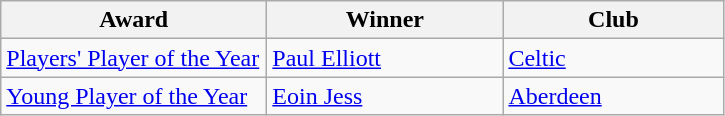<table class="wikitable">
<tr>
<th width=170>Award</th>
<th width=150>Winner</th>
<th width=140>Club</th>
</tr>
<tr>
<td><a href='#'>Players' Player of the Year</a></td>
<td> <a href='#'>Paul Elliott</a></td>
<td><a href='#'>Celtic</a></td>
</tr>
<tr>
<td><a href='#'>Young Player of the Year</a></td>
<td> <a href='#'>Eoin Jess</a></td>
<td><a href='#'>Aberdeen</a></td>
</tr>
</table>
